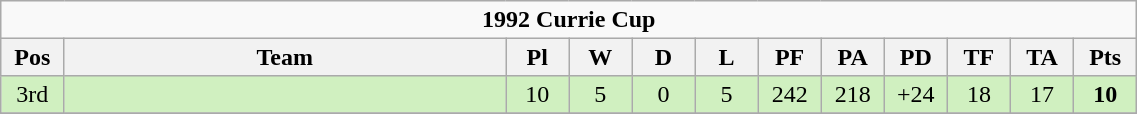<table class="wikitable" style="text-align:center; line-height:110%; font-size:100%; width:60%;">
<tr>
<td colspan="12" cellpadding="0" cellspacing="0"><strong>1992 Currie Cup</strong></td>
</tr>
<tr>
<th style="width:5%;">Pos</th>
<th style="width:35%;">Team</th>
<th style="width:5%;">Pl</th>
<th style="width:5%;">W</th>
<th style="width:5%;">D</th>
<th style="width:5%;">L</th>
<th style="width:5%;">PF</th>
<th style="width:5%;">PA</th>
<th style="width:5%;">PD</th>
<th style="width:5%;">TF</th>
<th style="width:5%;">TA</th>
<th style="width:5%;">Pts<br></th>
</tr>
<tr bgcolor=#D0F0C0 align=center>
<td>3rd</td>
<td align=left></td>
<td>10</td>
<td>5</td>
<td>0</td>
<td>5</td>
<td>242</td>
<td>218</td>
<td>+24</td>
<td>18</td>
<td>17</td>
<td><strong>10</strong></td>
</tr>
<tr bgcolor=#FFFFFF align=center>
</tr>
</table>
